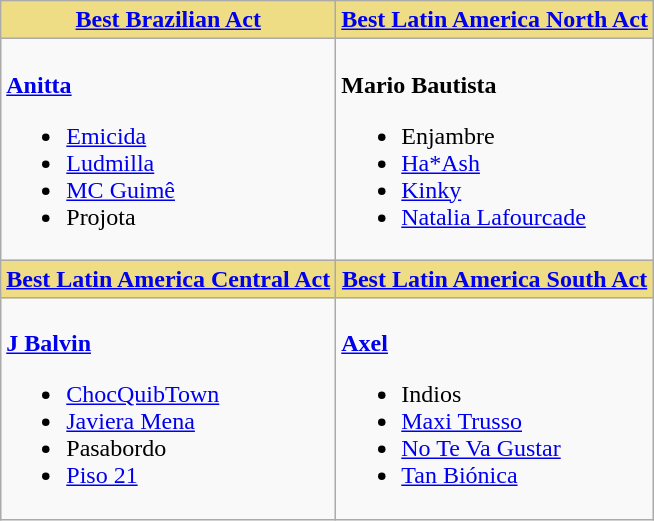<table class=wikitable style="width=100%">
<tr>
<th style="background:#EEDD85; width=50%"><a href='#'>Best Brazilian Act</a></th>
<th style="background:#EEDD85; width=50%"><a href='#'>Best Latin America North Act</a></th>
</tr>
<tr>
<td valign="top"><br><strong><a href='#'>Anitta</a></strong><ul><li><a href='#'>Emicida</a></li><li><a href='#'>Ludmilla</a></li><li><a href='#'>MC Guimê</a></li><li>Projota</li></ul></td>
<td valign="top"><br><strong>Mario Bautista</strong><ul><li>Enjambre</li><li><a href='#'>Ha*Ash</a></li><li><a href='#'>Kinky</a></li><li><a href='#'>Natalia Lafourcade</a></li></ul></td>
</tr>
<tr>
<th style="background:#EEDD85; width=50%"><a href='#'>Best Latin America Central Act</a></th>
<th style="background:#EEDD85; width=50%"><a href='#'>Best Latin America South Act</a></th>
</tr>
<tr>
<td valign="top"><br><strong><a href='#'>J Balvin</a></strong><ul><li><a href='#'>ChocQuibTown</a></li><li><a href='#'>Javiera Mena</a></li><li>Pasabordo</li><li><a href='#'>Piso 21</a></li></ul></td>
<td valign="top"><br><strong><a href='#'>Axel</a></strong><ul><li>Indios</li><li><a href='#'>Maxi Trusso</a></li><li><a href='#'>No Te Va Gustar</a></li><li><a href='#'>Tan Biónica</a></li></ul></td>
</tr>
</table>
